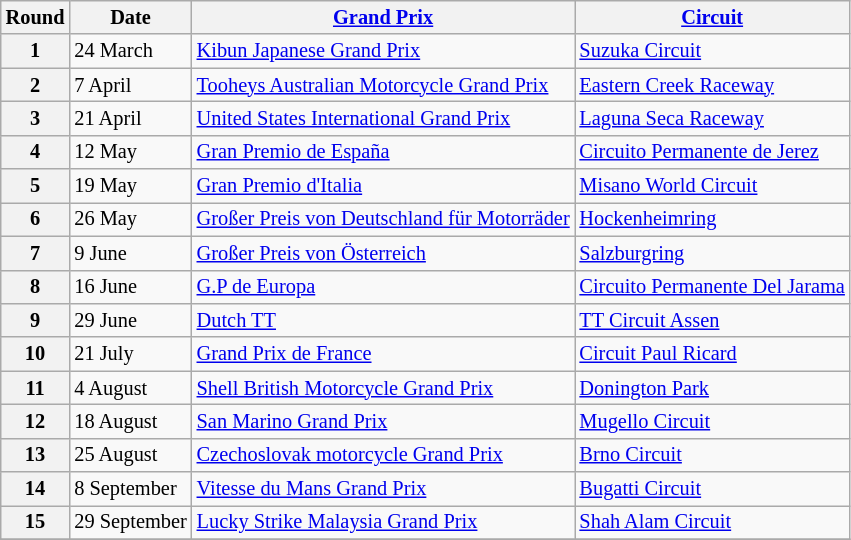<table class="wikitable" style="font-size: 85%;">
<tr>
<th>Round</th>
<th>Date</th>
<th><a href='#'>Grand Prix</a></th>
<th><a href='#'>Circuit</a></th>
</tr>
<tr>
<th>1</th>
<td>24 March</td>
<td> <a href='#'>Kibun Japanese Grand Prix</a></td>
<td><a href='#'>Suzuka Circuit</a></td>
</tr>
<tr>
<th>2</th>
<td>7 April</td>
<td> <a href='#'>Tooheys Australian Motorcycle Grand Prix</a></td>
<td><a href='#'>Eastern Creek Raceway</a></td>
</tr>
<tr>
<th>3</th>
<td>21 April</td>
<td> <a href='#'>United States International Grand Prix</a></td>
<td><a href='#'>Laguna Seca Raceway</a></td>
</tr>
<tr>
<th>4</th>
<td>12 May</td>
<td> <a href='#'>Gran Premio de España</a></td>
<td><a href='#'>Circuito Permanente de Jerez</a></td>
</tr>
<tr>
<th>5</th>
<td>19 May</td>
<td> <a href='#'>Gran Premio d'Italia</a></td>
<td><a href='#'>Misano World Circuit</a></td>
</tr>
<tr>
<th>6</th>
<td>26 May</td>
<td> <a href='#'>Großer Preis von Deutschland für Motorräder</a></td>
<td><a href='#'>Hockenheimring</a></td>
</tr>
<tr>
<th>7</th>
<td>9 June</td>
<td> <a href='#'>Großer Preis von Österreich</a></td>
<td><a href='#'>Salzburgring</a></td>
</tr>
<tr>
<th>8</th>
<td>16 June</td>
<td> <a href='#'>G.P de Europa</a></td>
<td><a href='#'>Circuito Permanente Del Jarama</a></td>
</tr>
<tr>
<th>9</th>
<td>29 June</td>
<td> <a href='#'>Dutch TT</a></td>
<td><a href='#'>TT Circuit Assen</a></td>
</tr>
<tr>
<th>10</th>
<td>21 July</td>
<td> <a href='#'>Grand Prix de France</a></td>
<td><a href='#'>Circuit Paul Ricard</a></td>
</tr>
<tr>
<th>11</th>
<td>4 August</td>
<td> <a href='#'>Shell British Motorcycle Grand Prix</a></td>
<td><a href='#'>Donington Park</a></td>
</tr>
<tr>
<th>12</th>
<td>18 August</td>
<td> <a href='#'>San Marino Grand Prix</a></td>
<td><a href='#'>Mugello Circuit</a></td>
</tr>
<tr>
<th>13</th>
<td>25 August</td>
<td> <a href='#'>Czechoslovak motorcycle Grand Prix</a></td>
<td><a href='#'>Brno Circuit</a></td>
</tr>
<tr>
<th>14</th>
<td>8 September</td>
<td> <a href='#'>Vitesse du Mans Grand Prix</a></td>
<td><a href='#'>Bugatti Circuit</a></td>
</tr>
<tr>
<th>15</th>
<td>29 September</td>
<td> <a href='#'>Lucky Strike Malaysia Grand Prix</a></td>
<td><a href='#'>Shah Alam Circuit</a></td>
</tr>
<tr>
</tr>
</table>
